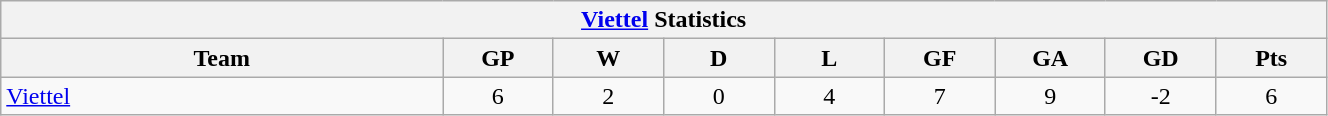<table width=70% class="wikitable" style="text-align:center;">
<tr>
<th colspan=9><a href='#'>Viettel</a> Statistics</th>
</tr>
<tr>
<th width=20%>Team</th>
<th width=5%>GP</th>
<th width=5%>W</th>
<th width=5%>D</th>
<th width=5%>L</th>
<th width=5%>GF</th>
<th width=5%>GA</th>
<th width=5%>GD</th>
<th width=5%>Pts</th>
</tr>
<tr>
<td style="text-align:left;"> <a href='#'>Viettel</a></td>
<td>6</td>
<td>2</td>
<td>0</td>
<td>4</td>
<td>7</td>
<td>9</td>
<td>-2</td>
<td>6</td>
</tr>
</table>
